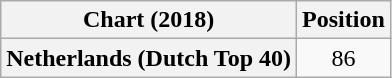<table class="wikitable sortable plainrowheaders" style="text-align:center">
<tr>
<th scope="col">Chart (2018)</th>
<th scope="col">Position</th>
</tr>
<tr>
<th scope="row">Netherlands (Dutch Top 40)</th>
<td>86</td>
</tr>
</table>
